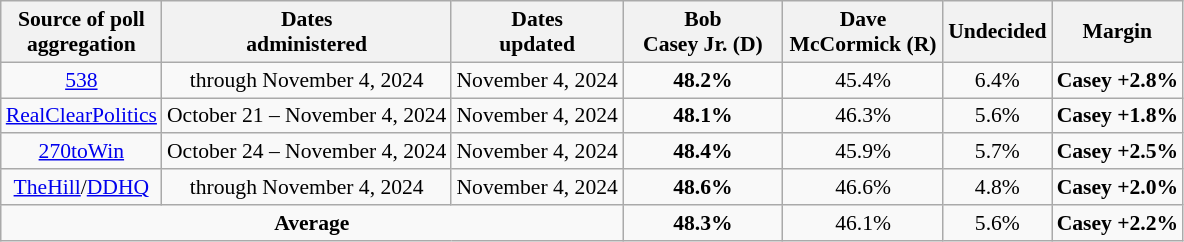<table class="wikitable sortable" style="text-align:center;font-size:90%;line-height:17px">
<tr>
<th>Source of poll<br>aggregation</th>
<th>Dates<br>administered</th>
<th>Dates<br>updated</th>
<th style="width:100px;">Bob<br>Casey Jr. (D)</th>
<th style="width:100px;">Dave<br>McCormick (R)</th>
<th>Undecided<br></th>
<th>Margin</th>
</tr>
<tr>
<td><a href='#'>538</a></td>
<td>through November 4, 2024</td>
<td>November 4, 2024</td>
<td><strong>48.2%</strong></td>
<td>45.4%</td>
<td>6.4%</td>
<td><strong>Casey +2.8%</strong></td>
</tr>
<tr>
<td><a href='#'>RealClearPolitics</a></td>
<td>October 21 – November 4, 2024</td>
<td>November 4, 2024</td>
<td><strong>48.1%</strong></td>
<td>46.3%</td>
<td>5.6%</td>
<td><strong>Casey +1.8%</strong></td>
</tr>
<tr>
<td><a href='#'>270toWin</a></td>
<td>October 24 – November 4, 2024</td>
<td>November 4, 2024</td>
<td><strong>48.4%</strong></td>
<td>45.9%</td>
<td>5.7%</td>
<td><strong>Casey +2.5%</strong></td>
</tr>
<tr>
<td><a href='#'>TheHill</a>/<a href='#'>DDHQ</a></td>
<td>through November 4, 2024</td>
<td>November 4, 2024</td>
<td><strong>48.6%</strong></td>
<td>46.6%</td>
<td>4.8%</td>
<td><strong>Casey +2.0%</strong></td>
</tr>
<tr>
<td colspan="3"><strong>Average</strong></td>
<td><strong>48.3%</strong></td>
<td>46.1%</td>
<td>5.6%</td>
<td><strong>Casey +2.2%</strong></td>
</tr>
</table>
